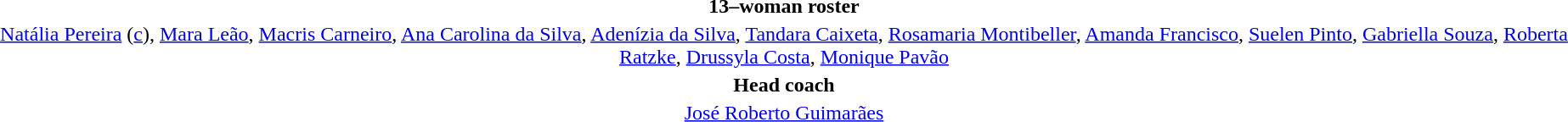<table style="text-align: center; margin-top: 2em; margin-left: auto; margin-right: auto">
<tr>
<td><strong>13–woman roster</strong></td>
</tr>
<tr>
<td><a href='#'>Natália Pereira</a> (<a href='#'>c</a>), <a href='#'>Mara Leão</a>, <a href='#'>Macris Carneiro</a>, <a href='#'>Ana Carolina da Silva</a>, <a href='#'>Adenízia da Silva</a>, <a href='#'>Tandara Caixeta</a>, <a href='#'>Rosamaria Montibeller</a>, <a href='#'>Amanda Francisco</a>, <a href='#'>Suelen Pinto</a>, <a href='#'>Gabriella Souza</a>, <a href='#'>Roberta Ratzke</a>, <a href='#'>Drussyla Costa</a>,  <a href='#'>Monique Pavão</a></td>
</tr>
<tr>
<td><strong>Head coach</strong></td>
</tr>
<tr>
<td><a href='#'>José Roberto Guimarães</a></td>
</tr>
</table>
